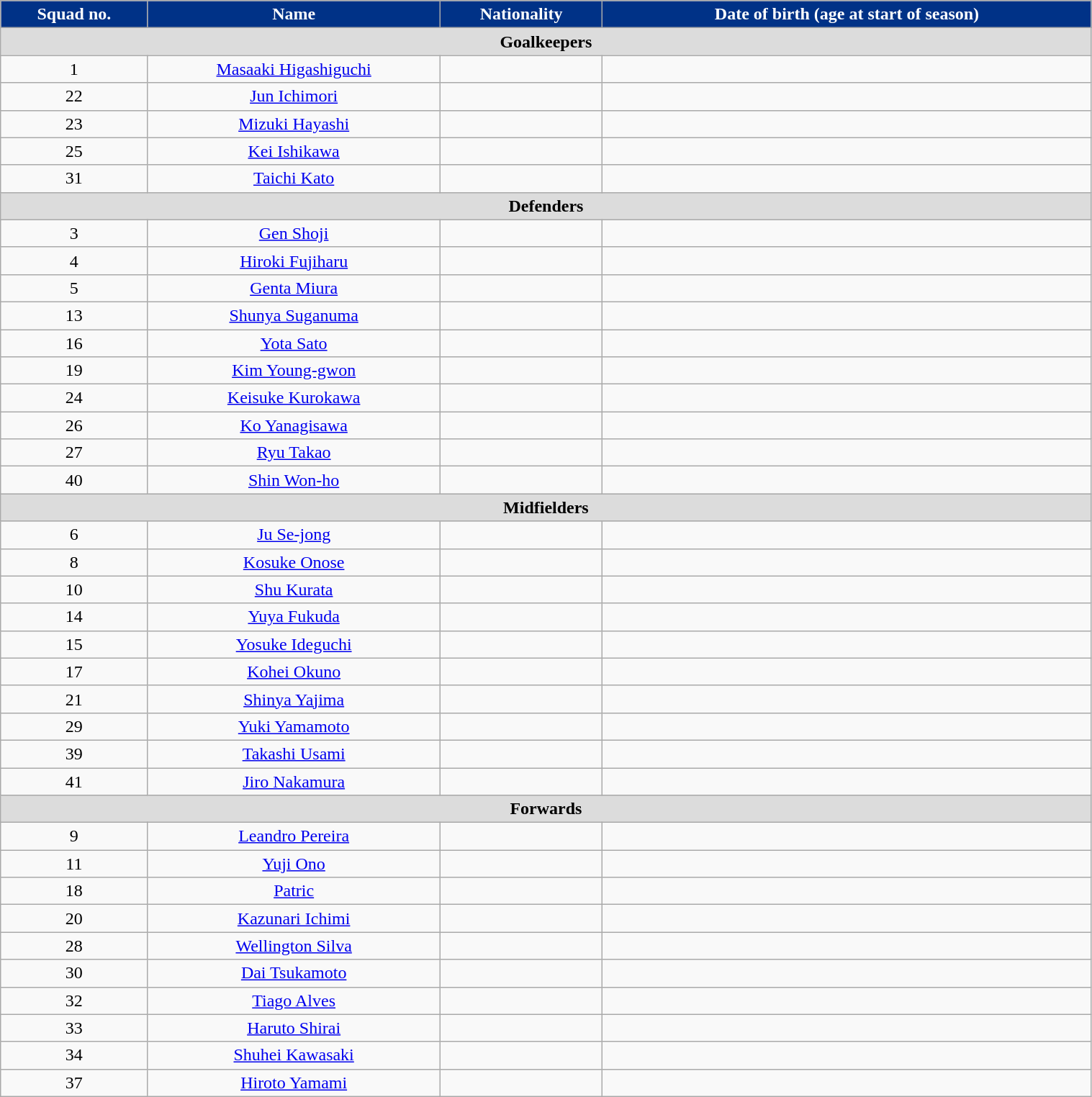<table class="wikitable" style="text-align:center;width:80%">
<tr>
<th style="background:#003287; color:white; text-align:center;">Squad no.</th>
<th style="background:#003287; color:white; text-align:center;">Name</th>
<th style="background:#003287; color:white; text-align:center;">Nationality</th>
<th style="background:#003287; color:white; text-align:center;">Date of birth (age at start of season)</th>
</tr>
<tr>
<th colspan="4" style="background:#dcdcdc; text-align:center;">Goalkeepers</th>
</tr>
<tr>
<td>1</td>
<td><a href='#'>Masaaki Higashiguchi</a></td>
<td></td>
<td></td>
</tr>
<tr>
<td>22</td>
<td><a href='#'>Jun Ichimori</a></td>
<td></td>
<td></td>
</tr>
<tr>
<td>23</td>
<td><a href='#'>Mizuki Hayashi</a></td>
<td></td>
<td></td>
</tr>
<tr>
<td>25</td>
<td><a href='#'>Kei Ishikawa</a></td>
<td></td>
<td></td>
</tr>
<tr>
<td>31</td>
<td><a href='#'>Taichi Kato</a></td>
<td></td>
<td></td>
</tr>
<tr>
<th colspan="4" style="background:#dcdcdc; text-align:center;">Defenders</th>
</tr>
<tr>
<td>3</td>
<td><a href='#'>Gen Shoji</a></td>
<td></td>
<td></td>
</tr>
<tr>
<td>4</td>
<td><a href='#'>Hiroki Fujiharu</a></td>
<td></td>
<td></td>
</tr>
<tr>
<td>5</td>
<td><a href='#'>Genta Miura</a></td>
<td></td>
<td></td>
</tr>
<tr>
<td>13</td>
<td><a href='#'>Shunya Suganuma</a></td>
<td></td>
<td></td>
</tr>
<tr>
<td>16</td>
<td><a href='#'>Yota Sato</a></td>
<td></td>
<td></td>
</tr>
<tr>
<td>19</td>
<td><a href='#'>Kim Young-gwon</a></td>
<td></td>
<td></td>
</tr>
<tr>
<td>24</td>
<td><a href='#'>Keisuke Kurokawa</a></td>
<td></td>
<td></td>
</tr>
<tr>
<td>26</td>
<td><a href='#'>Ko Yanagisawa</a></td>
<td></td>
<td></td>
</tr>
<tr>
<td>27</td>
<td><a href='#'>Ryu Takao</a></td>
<td></td>
<td></td>
</tr>
<tr>
<td>40</td>
<td><a href='#'>Shin Won-ho</a></td>
<td></td>
<td></td>
</tr>
<tr>
<th colspan="5" style="background:#dcdcdc; text-align:center;">Midfielders</th>
</tr>
<tr>
<td>6</td>
<td><a href='#'>Ju Se-jong</a></td>
<td></td>
<td></td>
</tr>
<tr>
<td>8</td>
<td><a href='#'>Kosuke Onose</a></td>
<td></td>
<td></td>
</tr>
<tr>
<td>10</td>
<td><a href='#'>Shu Kurata</a></td>
<td></td>
<td></td>
</tr>
<tr>
<td>14</td>
<td><a href='#'>Yuya Fukuda</a></td>
<td></td>
<td></td>
</tr>
<tr>
<td>15</td>
<td><a href='#'>Yosuke Ideguchi</a></td>
<td></td>
<td></td>
</tr>
<tr>
<td>17</td>
<td><a href='#'>Kohei Okuno</a></td>
<td></td>
<td></td>
</tr>
<tr>
<td>21</td>
<td><a href='#'>Shinya Yajima</a></td>
<td></td>
<td></td>
</tr>
<tr>
<td>29</td>
<td><a href='#'>Yuki Yamamoto</a></td>
<td></td>
<td></td>
</tr>
<tr>
<td>39</td>
<td><a href='#'>Takashi Usami</a></td>
<td></td>
<td></td>
</tr>
<tr>
<td>41</td>
<td><a href='#'>Jiro Nakamura</a></td>
<td></td>
<td></td>
</tr>
<tr>
<th colspan="4" style="background:#dcdcdc; text-align:center;">Forwards</th>
</tr>
<tr>
<td>9</td>
<td><a href='#'>Leandro Pereira</a></td>
<td></td>
<td></td>
</tr>
<tr>
<td>11</td>
<td><a href='#'>Yuji Ono</a></td>
<td></td>
<td></td>
</tr>
<tr>
<td>18</td>
<td><a href='#'>Patric</a></td>
<td></td>
<td></td>
</tr>
<tr>
<td>20</td>
<td><a href='#'>Kazunari Ichimi</a></td>
<td></td>
<td></td>
</tr>
<tr>
<td>28</td>
<td><a href='#'>Wellington Silva</a></td>
<td></td>
<td></td>
</tr>
<tr>
<td>30</td>
<td><a href='#'>Dai Tsukamoto</a></td>
<td></td>
<td></td>
</tr>
<tr>
<td>32</td>
<td><a href='#'>Tiago Alves</a></td>
<td></td>
<td></td>
</tr>
<tr>
<td>33</td>
<td><a href='#'>Haruto Shirai</a></td>
<td></td>
<td></td>
</tr>
<tr>
<td>34</td>
<td><a href='#'>Shuhei Kawasaki</a></td>
<td></td>
<td></td>
</tr>
<tr>
<td>37</td>
<td><a href='#'>Hiroto Yamami</a></td>
<td></td>
<td></td>
</tr>
</table>
